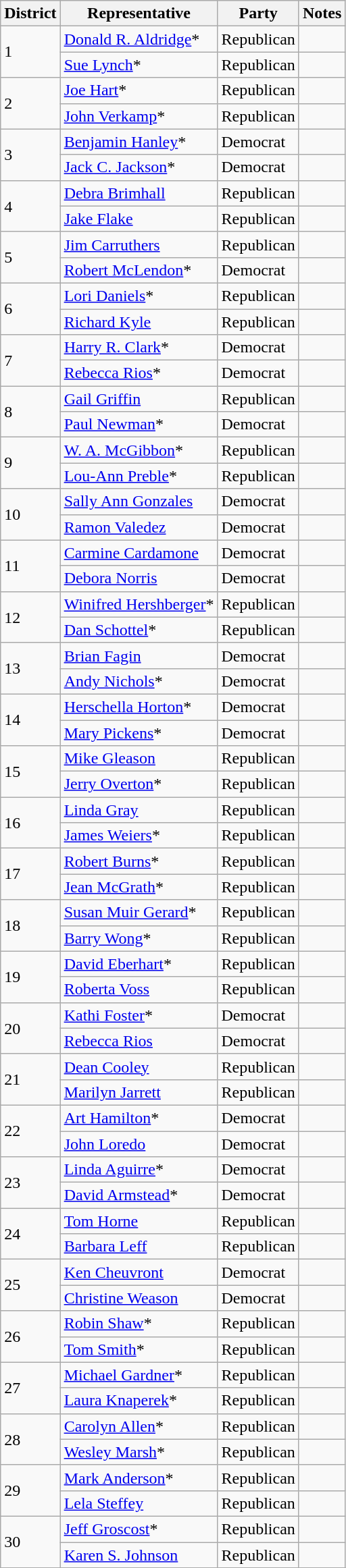<table class="wikitable">
<tr>
<th>District</th>
<th>Representative</th>
<th>Party</th>
<th>Notes</th>
</tr>
<tr>
<td rowspan="2">1</td>
<td><a href='#'>Donald R. Aldridge</a>*</td>
<td>Republican</td>
<td></td>
</tr>
<tr>
<td><a href='#'>Sue Lynch</a>*</td>
<td>Republican</td>
<td></td>
</tr>
<tr>
<td rowspan="2">2</td>
<td><a href='#'>Joe Hart</a>*</td>
<td>Republican</td>
<td></td>
</tr>
<tr>
<td><a href='#'>John Verkamp</a>*</td>
<td>Republican</td>
<td></td>
</tr>
<tr>
<td rowspan="2">3</td>
<td><a href='#'>Benjamin Hanley</a>*</td>
<td>Democrat</td>
<td></td>
</tr>
<tr>
<td><a href='#'>Jack C. Jackson</a>*</td>
<td>Democrat</td>
<td></td>
</tr>
<tr>
<td rowspan="2">4</td>
<td><a href='#'>Debra Brimhall</a></td>
<td>Republican</td>
<td></td>
</tr>
<tr>
<td><a href='#'>Jake Flake</a></td>
<td>Republican</td>
<td></td>
</tr>
<tr>
<td rowspan="2">5</td>
<td><a href='#'>Jim Carruthers</a></td>
<td>Republican</td>
<td></td>
</tr>
<tr>
<td><a href='#'>Robert McLendon</a>*</td>
<td>Democrat</td>
<td></td>
</tr>
<tr>
<td rowspan="2">6</td>
<td><a href='#'>Lori Daniels</a>*</td>
<td>Republican</td>
<td></td>
</tr>
<tr>
<td><a href='#'>Richard Kyle</a></td>
<td>Republican</td>
<td></td>
</tr>
<tr>
<td rowspan="2">7</td>
<td><a href='#'>Harry R. Clark</a>*</td>
<td>Democrat</td>
<td></td>
</tr>
<tr>
<td><a href='#'>Rebecca Rios</a>*</td>
<td>Democrat</td>
<td></td>
</tr>
<tr>
<td rowspan="2">8</td>
<td><a href='#'>Gail Griffin</a></td>
<td>Republican</td>
<td></td>
</tr>
<tr>
<td><a href='#'>Paul Newman</a>*</td>
<td>Democrat</td>
<td></td>
</tr>
<tr>
<td rowspan="2">9</td>
<td><a href='#'>W. A. McGibbon</a>*</td>
<td>Republican</td>
<td></td>
</tr>
<tr>
<td><a href='#'>Lou-Ann Preble</a>*</td>
<td>Republican</td>
<td></td>
</tr>
<tr>
<td rowspan="2">10</td>
<td><a href='#'>Sally Ann Gonzales</a></td>
<td>Democrat</td>
<td></td>
</tr>
<tr>
<td><a href='#'>Ramon Valedez</a></td>
<td>Democrat</td>
<td></td>
</tr>
<tr>
<td rowspan="2">11</td>
<td><a href='#'>Carmine Cardamone</a></td>
<td>Democrat</td>
<td></td>
</tr>
<tr>
<td><a href='#'>Debora Norris</a></td>
<td>Democrat</td>
<td></td>
</tr>
<tr>
<td rowspan="2">12</td>
<td><a href='#'>Winifred Hershberger</a>*</td>
<td>Republican</td>
<td></td>
</tr>
<tr>
<td><a href='#'>Dan Schottel</a>*</td>
<td>Republican</td>
<td></td>
</tr>
<tr>
<td rowspan="2">13</td>
<td><a href='#'>Brian Fagin</a></td>
<td>Democrat</td>
<td></td>
</tr>
<tr>
<td><a href='#'>Andy Nichols</a>*</td>
<td>Democrat</td>
<td></td>
</tr>
<tr>
<td rowspan="2">14</td>
<td><a href='#'>Herschella Horton</a>*</td>
<td>Democrat</td>
<td></td>
</tr>
<tr>
<td><a href='#'>Mary Pickens</a>*</td>
<td>Democrat</td>
<td></td>
</tr>
<tr>
<td rowspan="2">15</td>
<td><a href='#'>Mike Gleason</a></td>
<td>Republican</td>
<td></td>
</tr>
<tr>
<td><a href='#'>Jerry Overton</a>*</td>
<td>Republican</td>
<td></td>
</tr>
<tr>
<td rowspan="2">16</td>
<td><a href='#'>Linda Gray</a></td>
<td>Republican</td>
<td></td>
</tr>
<tr>
<td><a href='#'>James Weiers</a>*</td>
<td>Republican</td>
<td></td>
</tr>
<tr>
<td rowspan="2">17</td>
<td><a href='#'>Robert Burns</a>*</td>
<td>Republican</td>
<td></td>
</tr>
<tr>
<td><a href='#'>Jean McGrath</a>*</td>
<td>Republican</td>
<td></td>
</tr>
<tr>
<td rowspan="2">18</td>
<td><a href='#'>Susan Muir Gerard</a>*</td>
<td>Republican</td>
<td></td>
</tr>
<tr>
<td><a href='#'>Barry Wong</a>*</td>
<td>Republican</td>
<td></td>
</tr>
<tr>
<td rowspan="2">19</td>
<td><a href='#'>David Eberhart</a>*</td>
<td>Republican</td>
<td></td>
</tr>
<tr>
<td><a href='#'>Roberta Voss</a></td>
<td>Republican</td>
<td></td>
</tr>
<tr>
<td rowspan="2">20</td>
<td><a href='#'>Kathi Foster</a>*</td>
<td>Democrat</td>
<td></td>
</tr>
<tr>
<td><a href='#'>Rebecca Rios</a></td>
<td>Democrat</td>
<td></td>
</tr>
<tr>
<td rowspan="2">21</td>
<td><a href='#'>Dean Cooley</a></td>
<td>Republican</td>
<td></td>
</tr>
<tr>
<td><a href='#'>Marilyn Jarrett</a></td>
<td>Republican</td>
<td></td>
</tr>
<tr>
<td rowspan="2">22</td>
<td><a href='#'>Art Hamilton</a>*</td>
<td>Democrat</td>
<td></td>
</tr>
<tr>
<td><a href='#'>John Loredo</a></td>
<td>Democrat</td>
<td></td>
</tr>
<tr>
<td rowspan="2">23</td>
<td><a href='#'>Linda Aguirre</a>*</td>
<td>Democrat</td>
<td></td>
</tr>
<tr>
<td><a href='#'>David Armstead</a>*</td>
<td>Democrat</td>
<td></td>
</tr>
<tr>
<td rowspan="2">24</td>
<td><a href='#'>Tom Horne</a></td>
<td>Republican</td>
<td></td>
</tr>
<tr>
<td><a href='#'>Barbara Leff</a></td>
<td>Republican</td>
<td></td>
</tr>
<tr>
<td rowspan="2">25</td>
<td><a href='#'>Ken Cheuvront</a></td>
<td>Democrat</td>
<td></td>
</tr>
<tr>
<td><a href='#'>Christine Weason</a></td>
<td>Democrat</td>
<td></td>
</tr>
<tr>
<td rowspan="2">26</td>
<td><a href='#'>Robin Shaw</a>*</td>
<td>Republican</td>
<td></td>
</tr>
<tr>
<td><a href='#'>Tom Smith</a>*</td>
<td>Republican</td>
<td></td>
</tr>
<tr>
<td rowspan="2">27</td>
<td><a href='#'>Michael Gardner</a>*</td>
<td>Republican</td>
<td></td>
</tr>
<tr>
<td><a href='#'>Laura Knaperek</a>*</td>
<td>Republican</td>
<td></td>
</tr>
<tr>
<td rowspan="2">28</td>
<td><a href='#'>Carolyn Allen</a>*</td>
<td>Republican</td>
<td></td>
</tr>
<tr>
<td><a href='#'>Wesley Marsh</a>*</td>
<td>Republican</td>
<td></td>
</tr>
<tr>
<td rowspan="2">29</td>
<td><a href='#'>Mark Anderson</a>*</td>
<td>Republican</td>
<td></td>
</tr>
<tr>
<td><a href='#'>Lela Steffey</a></td>
<td>Republican</td>
<td></td>
</tr>
<tr>
<td rowspan="2">30</td>
<td><a href='#'>Jeff Groscost</a>*</td>
<td>Republican</td>
<td></td>
</tr>
<tr>
<td><a href='#'>Karen S. Johnson</a></td>
<td>Republican</td>
<td></td>
</tr>
<tr>
</tr>
</table>
